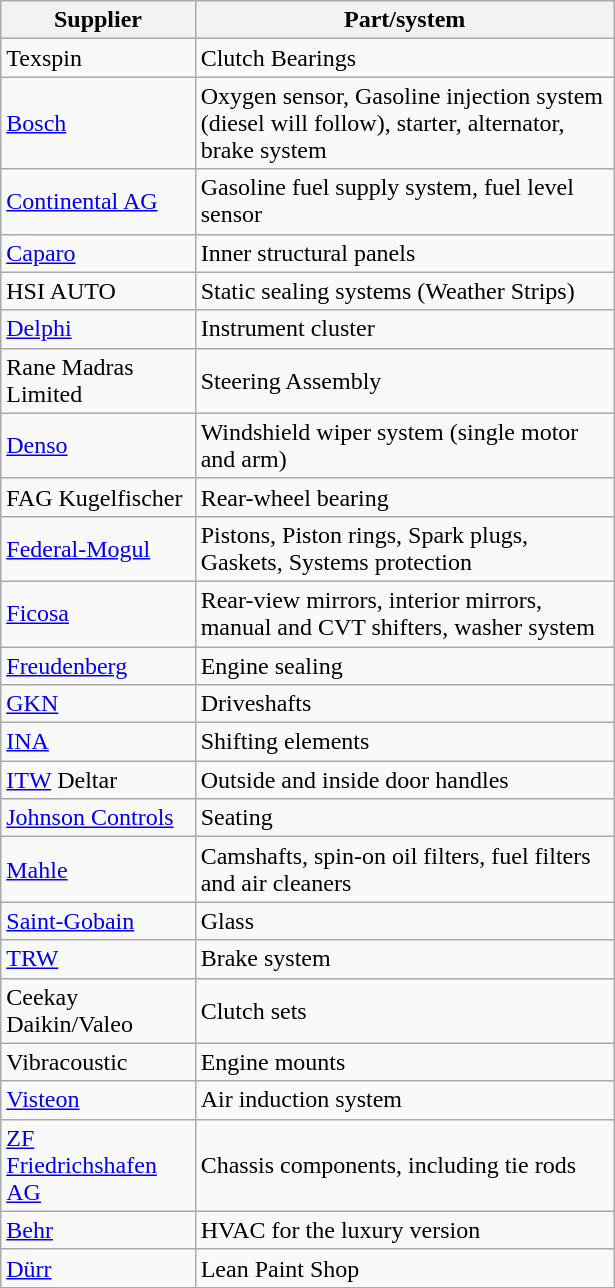<table class="wikitable" style="float:left; width:410px;">
<tr>
<th style="width:50px;">Supplier</th>
<th style="width:225px;">Part/system</th>
</tr>
<tr>
<td>Texspin</td>
<td>Clutch Bearings</td>
</tr>
<tr>
<td><a href='#'>Bosch</a></td>
<td>Oxygen sensor, Gasoline injection system (diesel will follow), starter, alternator, brake system</td>
</tr>
<tr>
<td><a href='#'>Continental AG</a></td>
<td>Gasoline fuel supply system, fuel level sensor</td>
</tr>
<tr>
<td><a href='#'>Caparo</a></td>
<td>Inner structural panels</td>
</tr>
<tr>
<td>HSI AUTO</td>
<td>Static sealing systems (Weather Strips)</td>
</tr>
<tr>
<td><a href='#'>Delphi</a></td>
<td>Instrument cluster</td>
</tr>
<tr>
<td>Rane Madras Limited</td>
<td>Steering Assembly</td>
</tr>
<tr>
<td><a href='#'>Denso</a></td>
<td>Windshield wiper system (single motor and arm)</td>
</tr>
<tr>
<td>FAG Kugelfischer</td>
<td>Rear-wheel bearing</td>
</tr>
<tr>
<td><a href='#'>Federal-Mogul</a></td>
<td>Pistons, Piston rings, Spark plugs, Gaskets, Systems protection</td>
</tr>
<tr>
<td><a href='#'>Ficosa</a></td>
<td>Rear-view mirrors, interior mirrors, manual and CVT shifters, washer system</td>
</tr>
<tr>
<td><a href='#'>Freudenberg</a></td>
<td>Engine sealing</td>
</tr>
<tr>
<td><a href='#'>GKN</a></td>
<td>Driveshafts</td>
</tr>
<tr>
<td><a href='#'>INA</a></td>
<td>Shifting elements</td>
</tr>
<tr>
<td><a href='#'>ITW</a> Deltar</td>
<td>Outside and inside door handles</td>
</tr>
<tr>
<td><a href='#'>Johnson Controls</a></td>
<td>Seating</td>
</tr>
<tr>
<td><a href='#'>Mahle</a></td>
<td>Camshafts, spin-on oil filters, fuel filters and air cleaners</td>
</tr>
<tr>
<td><a href='#'>Saint-Gobain</a></td>
<td>Glass</td>
</tr>
<tr>
<td><a href='#'>TRW</a></td>
<td>Brake system</td>
</tr>
<tr>
<td>Ceekay Daikin/Valeo</td>
<td>Clutch sets</td>
</tr>
<tr>
<td>Vibracoustic</td>
<td>Engine mounts</td>
</tr>
<tr>
<td><a href='#'>Visteon</a></td>
<td>Air induction system</td>
</tr>
<tr>
<td><a href='#'>ZF Friedrichshafen AG</a></td>
<td>Chassis components, including tie rods</td>
</tr>
<tr>
<td><a href='#'>Behr</a></td>
<td>HVAC for the luxury version</td>
</tr>
<tr>
<td><a href='#'>Dürr</a></td>
<td>Lean Paint Shop</td>
</tr>
</table>
